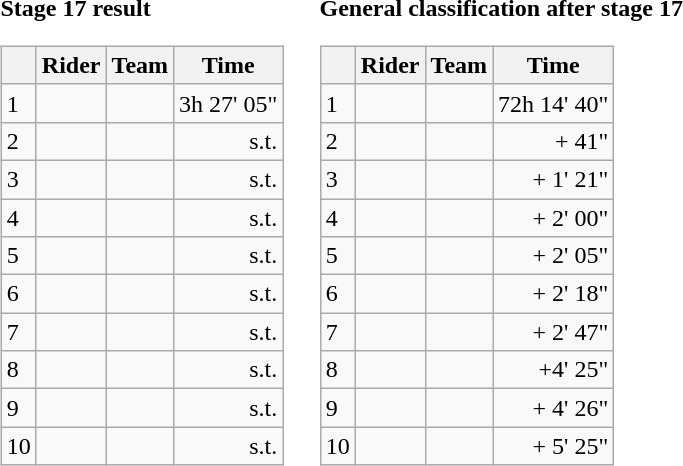<table>
<tr>
<td><strong>Stage 17 result</strong><br><table class="wikitable">
<tr>
<th></th>
<th>Rider</th>
<th>Team</th>
<th>Time</th>
</tr>
<tr>
<td>1</td>
<td></td>
<td></td>
<td align=right>3h 27' 05"</td>
</tr>
<tr>
<td>2</td>
<td></td>
<td></td>
<td align=right>s.t.</td>
</tr>
<tr>
<td>3</td>
<td></td>
<td></td>
<td align=right>s.t.</td>
</tr>
<tr>
<td>4</td>
<td></td>
<td></td>
<td align=right>s.t.</td>
</tr>
<tr>
<td>5</td>
<td></td>
<td></td>
<td align=right>s.t.</td>
</tr>
<tr>
<td>6</td>
<td></td>
<td></td>
<td align=right>s.t.</td>
</tr>
<tr>
<td>7</td>
<td></td>
<td></td>
<td align=right>s.t.</td>
</tr>
<tr>
<td>8</td>
<td></td>
<td></td>
<td align=right>s.t.</td>
</tr>
<tr>
<td>9</td>
<td></td>
<td></td>
<td align=right>s.t.</td>
</tr>
<tr>
<td>10</td>
<td></td>
<td></td>
<td align=right>s.t.</td>
</tr>
</table>
</td>
<td></td>
<td><strong>General classification after stage 17</strong><br><table class="wikitable">
<tr>
<th></th>
<th>Rider</th>
<th>Team</th>
<th>Time</th>
</tr>
<tr>
<td>1</td>
<td> </td>
<td></td>
<td align="right">72h 14' 40"</td>
</tr>
<tr>
<td>2</td>
<td></td>
<td></td>
<td align="right">+ 41"</td>
</tr>
<tr>
<td>3</td>
<td></td>
<td></td>
<td align="right">+ 1' 21"</td>
</tr>
<tr>
<td>4</td>
<td></td>
<td></td>
<td align="right">+ 2' 00"</td>
</tr>
<tr>
<td>5</td>
<td></td>
<td></td>
<td align="right">+ 2' 05"</td>
</tr>
<tr>
<td>6</td>
<td></td>
<td></td>
<td align="right">+ 2' 18"</td>
</tr>
<tr>
<td>7</td>
<td></td>
<td></td>
<td align="right">+ 2' 47"</td>
</tr>
<tr>
<td>8</td>
<td></td>
<td></td>
<td align="right">+4' 25"</td>
</tr>
<tr>
<td>9</td>
<td></td>
<td></td>
<td align="right">+ 4' 26"</td>
</tr>
<tr>
<td>10</td>
<td></td>
<td></td>
<td align="right">+ 5' 25"</td>
</tr>
</table>
</td>
</tr>
</table>
